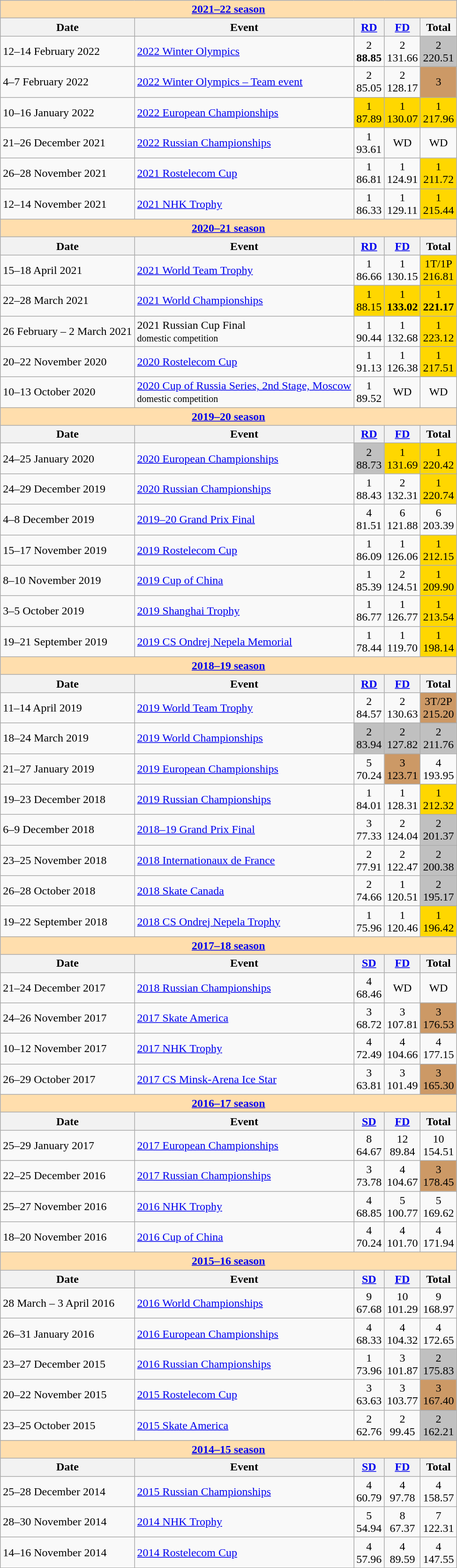<table class="wikitable">
<tr>
<th style="background-color: #ffdead; " colspan=5 align=center><a href='#'>2021–22 season</a></th>
</tr>
<tr>
<th>Date</th>
<th>Event</th>
<th><a href='#'>RD</a></th>
<th><a href='#'>FD</a></th>
<th>Total</th>
</tr>
<tr>
<td>12–14 February 2022</td>
<td><a href='#'>2022 Winter Olympics</a></td>
<td align=center>2 <br> <strong>88.85</strong></td>
<td align=center>2 <br> 131.66</td>
<td align=center bgcolor=silver>2 <br> 220.51</td>
</tr>
<tr>
<td>4–7 February 2022</td>
<td><a href='#'>2022 Winter Olympics – Team event</a></td>
<td align=center>2 <br> 85.05</td>
<td align=center>2 <br> 128.17</td>
<td align=center bgcolor=cc9966>3</td>
</tr>
<tr>
<td>10–16 January 2022</td>
<td><a href='#'>2022 European Championships</a></td>
<td align=center bgcolor=gold>1 <br> 87.89</td>
<td align=center bgcolor=gold>1 <br> 130.07</td>
<td align=center bgcolor=gold>1 <br> 217.96</td>
</tr>
<tr>
<td>21–26 December 2021</td>
<td><a href='#'>2022 Russian Championships</a></td>
<td align=center>1 <br> 93.61</td>
<td align=center>WD</td>
<td align=center>WD</td>
</tr>
<tr>
<td>26–28 November 2021</td>
<td><a href='#'>2021 Rostelecom Cup</a></td>
<td align=center>1 <br> 86.81</td>
<td align=center>1 <br> 124.91</td>
<td align=center bgcolor=gold>1 <br> 211.72</td>
</tr>
<tr>
<td>12–14 November 2021</td>
<td><a href='#'>2021 NHK Trophy</a></td>
<td align=center>1 <br> 86.33</td>
<td align=center>1 <br> 129.11</td>
<td align=center bgcolor=gold>1 <br> 215.44</td>
</tr>
<tr>
<th style="background-color: #ffdead; " colspan=5 align=center><a href='#'>2020–21 season</a></th>
</tr>
<tr>
<th>Date</th>
<th>Event</th>
<th><a href='#'>RD</a></th>
<th><a href='#'>FD</a></th>
<th>Total</th>
</tr>
<tr>
<td>15–18 April 2021</td>
<td><a href='#'>2021 World Team Trophy</a></td>
<td align=center>1 <br> 86.66</td>
<td align=center>1 <br> 130.15</td>
<td align=center bgcolor=gold>1T/1P <br> 216.81</td>
</tr>
<tr>
<td>22–28 March 2021</td>
<td><a href='#'>2021 World Championships</a></td>
<td align=center bgcolor=gold>1 <br> 88.15</td>
<td align=center bgcolor=gold>1 <br> <strong>133.02</strong></td>
<td align=center bgcolor=gold>1 <br> <strong>221.17</strong></td>
</tr>
<tr>
<td>26 February – 2 March 2021</td>
<td>2021 Russian Cup Final <br> <small>domestic competition</small></td>
<td align=center>1 <br> 90.44</td>
<td align=center>1 <br> 132.68</td>
<td align=center bgcolor=gold>1 <br> 223.12</td>
</tr>
<tr>
<td>20–22 November 2020</td>
<td><a href='#'>2020 Rostelecom Cup</a></td>
<td align=center>1 <br> 91.13</td>
<td align=center>1 <br> 126.38</td>
<td align=center bgcolor=gold>1 <br> 217.51</td>
</tr>
<tr>
<td>10–13 October 2020</td>
<td><a href='#'>2020 Cup of Russia Series, 2nd Stage, Moscow</a> <br> <small>domestic competition</small></td>
<td align=center>1 <br> 89.52</td>
<td align=center>WD</td>
<td align=center>WD</td>
</tr>
<tr>
<th style="background-color: #ffdead; " colspan=5 align=center><a href='#'>2019–20 season</a></th>
</tr>
<tr>
<th>Date</th>
<th>Event</th>
<th><a href='#'>RD</a></th>
<th><a href='#'>FD</a></th>
<th>Total</th>
</tr>
<tr>
<td>24–25 January 2020</td>
<td><a href='#'>2020 European Championships</a></td>
<td align=center bgcolor=silver>2 <br> 88.73</td>
<td align=center bgcolor=gold>1 <br> 131.69</td>
<td align=center bgcolor=gold>1 <br> 220.42</td>
</tr>
<tr>
<td>24–29 December 2019</td>
<td><a href='#'>2020 Russian Championships</a></td>
<td align=center>1 <br> 88.43</td>
<td align=center>2 <br> 132.31</td>
<td align=center bgcolor=gold>1 <br> 220.74</td>
</tr>
<tr>
<td>4–8 December 2019</td>
<td><a href='#'>2019–20 Grand Prix Final</a></td>
<td align=center>4 <br> 81.51</td>
<td align=center>6 <br> 121.88</td>
<td align=center>6 <br> 203.39</td>
</tr>
<tr>
<td>15–17 November 2019</td>
<td><a href='#'>2019 Rostelecom Cup</a></td>
<td align=center>1 <br> 86.09</td>
<td align=center>1 <br> 126.06</td>
<td align=center bgcolor=gold>1 <br> 212.15</td>
</tr>
<tr>
<td>8–10 November 2019</td>
<td><a href='#'>2019 Cup of China</a></td>
<td align=center>1 <br> 85.39</td>
<td align=center>2 <br> 124.51</td>
<td align=center bgcolor=gold>1 <br> 209.90</td>
</tr>
<tr>
<td>3–5 October 2019</td>
<td><a href='#'>2019 Shanghai Trophy</a></td>
<td align=center>1 <br> 86.77</td>
<td align=center>1 <br> 126.77</td>
<td align=center bgcolor=gold>1 <br> 213.54</td>
</tr>
<tr>
<td>19–21 September 2019</td>
<td><a href='#'>2019 CS Ondrej Nepela Memorial</a></td>
<td align=center>1 <br> 78.44</td>
<td align=center>1 <br> 119.70</td>
<td align=center bgcolor=gold>1 <br> 198.14</td>
</tr>
<tr>
<th style="background-color: #ffdead; " colspan=5 align=center><a href='#'>2018–19 season</a></th>
</tr>
<tr>
<th>Date</th>
<th>Event</th>
<th><a href='#'>RD</a></th>
<th><a href='#'>FD</a></th>
<th>Total</th>
</tr>
<tr>
<td>11–14 April 2019</td>
<td><a href='#'>2019 World Team Trophy</a></td>
<td align=center>2 <br> 84.57</td>
<td align=center>2 <br> 130.63</td>
<td align=center bgcolor=cc9966>3T/2P <br> 215.20</td>
</tr>
<tr>
<td>18–24 March 2019</td>
<td><a href='#'>2019 World Championships</a></td>
<td align=center bgcolor=silver>2 <br> 83.94</td>
<td align=center bgcolor=silver>2 <br> 127.82</td>
<td align=center bgcolor=silver>2 <br> 211.76</td>
</tr>
<tr>
<td>21–27 January 2019</td>
<td><a href='#'>2019 European Championships</a></td>
<td align=center>5 <br> 70.24</td>
<td align=center bgcolor=cc9966>3 <br> 123.71</td>
<td align=center>4 <br> 193.95</td>
</tr>
<tr>
<td>19–23 December 2018</td>
<td><a href='#'>2019 Russian Championships</a></td>
<td align=center>1 <br> 84.01</td>
<td align=center>1 <br> 128.31</td>
<td align=center bgcolor=gold>1 <br> 212.32</td>
</tr>
<tr>
<td>6–9 December 2018</td>
<td><a href='#'>2018–19 Grand Prix Final</a></td>
<td align=center>3 <br> 77.33</td>
<td align=center>2 <br> 124.04</td>
<td align=center bgcolor=silver>2 <br> 201.37</td>
</tr>
<tr>
<td>23–25 November 2018</td>
<td><a href='#'>2018 Internationaux de France</a></td>
<td align=center>2 <br> 77.91</td>
<td align=center>2 <br> 122.47</td>
<td align=center bgcolor=silver>2 <br> 200.38</td>
</tr>
<tr>
<td>26–28 October 2018</td>
<td><a href='#'>2018 Skate Canada</a></td>
<td align=center>2 <br> 74.66</td>
<td align=center>1 <br> 120.51</td>
<td align=center bgcolor=silver>2 <br> 195.17</td>
</tr>
<tr>
<td>19–22 September 2018</td>
<td><a href='#'>2018 CS Ondrej Nepela Trophy</a></td>
<td align=center>1 <br> 75.96</td>
<td align=center>1 <br> 120.46</td>
<td align=center bgcolor=gold>1 <br> 196.42</td>
</tr>
<tr>
<th style="background-color: #ffdead; " colspan=5 align=center><a href='#'>2017–18 season</a></th>
</tr>
<tr>
<th>Date</th>
<th>Event</th>
<th><a href='#'>SD</a></th>
<th><a href='#'>FD</a></th>
<th>Total</th>
</tr>
<tr>
<td>21–24 December 2017</td>
<td><a href='#'>2018 Russian Championships</a></td>
<td align=center>4 <br> 68.46</td>
<td align=center>WD</td>
<td align=center>WD</td>
</tr>
<tr>
<td>24–26 November 2017</td>
<td><a href='#'>2017 Skate America</a></td>
<td align=center>3 <br> 68.72</td>
<td align=center>3 <br> 107.81</td>
<td align=center bgcolor=cc9966>3 <br> 176.53</td>
</tr>
<tr>
<td>10–12 November 2017</td>
<td><a href='#'>2017 NHK Trophy</a></td>
<td align=center>4 <br> 72.49</td>
<td align=center>4 <br> 104.66</td>
<td align=center>4 <br> 177.15</td>
</tr>
<tr>
<td>26–29 October 2017</td>
<td><a href='#'>2017 CS Minsk-Arena Ice Star</a></td>
<td align=center>3 <br> 63.81</td>
<td align=center>3 <br> 101.49</td>
<td align=center bgcolor=cc9966>3 <br> 165.30</td>
</tr>
<tr>
<th style="background-color: #ffdead; " colspan=5 align=center><a href='#'>2016–17 season</a></th>
</tr>
<tr>
<th>Date</th>
<th>Event</th>
<th><a href='#'>SD</a></th>
<th><a href='#'>FD</a></th>
<th>Total</th>
</tr>
<tr>
<td>25–29 January 2017</td>
<td><a href='#'>2017 European Championships</a></td>
<td align=center>8 <br> 64.67</td>
<td align=center>12 <br> 89.84</td>
<td align=center>10 <br> 154.51</td>
</tr>
<tr>
<td>22–25 December 2016</td>
<td><a href='#'>2017 Russian Championships</a></td>
<td align=center>3 <br> 73.78</td>
<td align=center>4 <br> 104.67</td>
<td align=center bgcolor=cc9966>3 <br> 178.45</td>
</tr>
<tr>
<td>25–27 November 2016</td>
<td><a href='#'>2016 NHK Trophy</a></td>
<td align=center>4 <br> 68.85</td>
<td align=center>5 <br> 100.77</td>
<td align=center>5 <br> 169.62</td>
</tr>
<tr>
<td>18–20 November 2016</td>
<td><a href='#'>2016 Cup of China</a></td>
<td align=center>4 <br> 70.24</td>
<td align=center>4 <br> 101.70</td>
<td align=center>4 <br> 171.94</td>
</tr>
<tr>
<th style="background-color: #ffdead; " colspan=5 align=center><a href='#'>2015–16 season</a></th>
</tr>
<tr>
<th>Date</th>
<th>Event</th>
<th><a href='#'>SD</a></th>
<th><a href='#'>FD</a></th>
<th>Total</th>
</tr>
<tr>
<td>28 March – 3 April 2016</td>
<td><a href='#'>2016 World Championships</a></td>
<td align=center>9 <br> 67.68</td>
<td align=center>10 <br> 101.29</td>
<td align=center>9 <br> 168.97</td>
</tr>
<tr>
<td>26–31 January 2016</td>
<td><a href='#'>2016 European Championships</a></td>
<td align=center>4 <br> 68.33</td>
<td align=center>4 <br> 104.32</td>
<td align=center>4 <br> 172.65</td>
</tr>
<tr>
<td>23–27 December 2015</td>
<td><a href='#'>2016 Russian Championships</a></td>
<td align=center>1 <br> 73.96</td>
<td align=center>3 <br> 101.87</td>
<td align=center bgcolor=silver>2 <br> 175.83</td>
</tr>
<tr>
<td>20–22 November 2015</td>
<td><a href='#'>2015 Rostelecom Cup</a></td>
<td align=center>3 <br> 63.63</td>
<td align=center>3 <br> 103.77</td>
<td align=center bgcolor=cc9966>3 <br> 167.40</td>
</tr>
<tr>
<td>23–25 October 2015</td>
<td><a href='#'>2015 Skate America</a></td>
<td align=center>2 <br> 62.76</td>
<td align=center>2 <br> 99.45</td>
<td align=center bgcolor=silver>2 <br> 162.21</td>
</tr>
<tr>
<th style="background-color: #ffdead; " colspan=5 align=center><a href='#'>2014–15 season</a></th>
</tr>
<tr>
<th>Date</th>
<th>Event</th>
<th><a href='#'>SD</a></th>
<th><a href='#'>FD</a></th>
<th>Total</th>
</tr>
<tr>
<td>25–28 December 2014</td>
<td><a href='#'>2015 Russian Championships</a></td>
<td align=center>4 <br> 60.79</td>
<td align=center>4 <br> 97.78</td>
<td align=center>4 <br> 158.57</td>
</tr>
<tr>
<td>28–30 November 2014</td>
<td><a href='#'>2014 NHK Trophy</a></td>
<td align=center>5 <br> 54.94</td>
<td align=center>8 <br> 67.37</td>
<td align=center>7 <br> 122.31</td>
</tr>
<tr>
<td>14–16 November 2014</td>
<td><a href='#'>2014 Rostelecom Cup</a></td>
<td align=center>4 <br> 57.96</td>
<td align=center>4 <br> 89.59</td>
<td align=center>4 <br> 147.55</td>
</tr>
</table>
